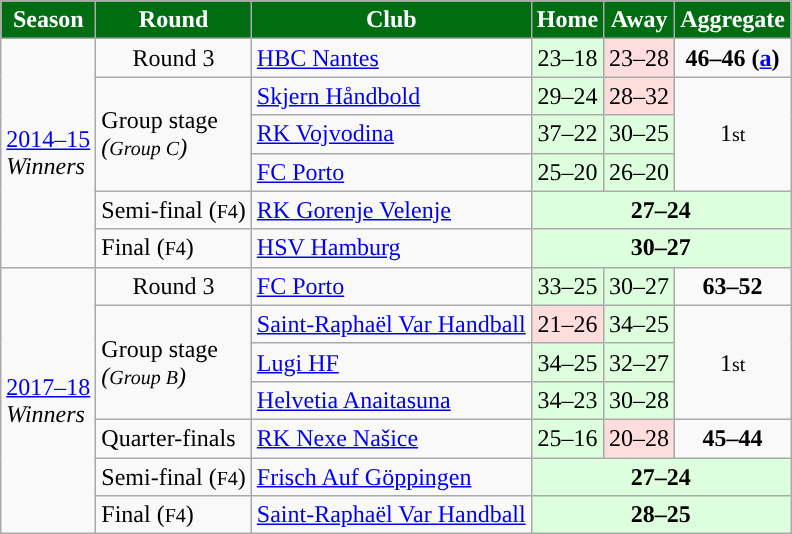<table class="wikitable">
<tr>
<th style="color:#FFFFFF; background:#006D12">Season</th>
<th style="color:#FFFFFF; background:#006D12">Round</th>
<th style="color:#FFFFFF; background:#006D12">Club</th>
<th style="color:#FFFFFF; background:#006D12">Home</th>
<th style="color:#FFFFFF; background:#006D12">Away</th>
<th style="color:#FFFFFF; background:#006D12">Aggregate</th>
</tr>
<tr>
<td rowspan=6><a href='#'>2014–15</a><br> <em>Winners</em></td>
<td style="text-align:center;">Round 3</td>
<td> <a href='#'>HBC Nantes</a></td>
<td style="text-align:center; background:#dfd;">23–18</td>
<td style="text-align:center; background:#fdd;">23–28</td>
<td style="text-align:center;"><strong>46–46 (<a href='#'>a</a>)</strong></td>
</tr>
<tr>
<td rowspan=3>Group stage<br><em>(<small>Group C</small>)</em></td>
<td> <a href='#'>Skjern Håndbold</a></td>
<td style="text-align:center; background:#dfd;">29–24</td>
<td style="text-align:center; background:#fdd;">28–32</td>
<td align=center rowspan=3>1<small>st</small></td>
</tr>
<tr>
<td> <a href='#'>RK Vojvodina</a></td>
<td style="text-align:center; background:#dfd;">37–22</td>
<td style="text-align:center; background:#dfd;">30–25</td>
</tr>
<tr>
<td> <a href='#'>FC Porto</a></td>
<td style="text-align:center; background:#dfd;">25–20</td>
<td style="text-align:center; background:#dfd;">26–20</td>
</tr>
<tr>
<td>Semi-final (<small>F4</small>)</td>
<td> <a href='#'>RK Gorenje Velenje</a></td>
<td colspan=3; style="text-align:center; background:#dfd;"><strong>27–24</strong></td>
</tr>
<tr>
<td>Final (<small>F4</small>)</td>
<td> <a href='#'>HSV Hamburg</a></td>
<td colspan=3; style="text-align:center; background:#dfd;"><strong>30–27</strong></td>
</tr>
<tr>
<td rowspan=7><a href='#'>2017–18</a><br> <em>Winners</em></td>
<td style="text-align:center;">Round 3</td>
<td> <a href='#'>FC Porto</a></td>
<td style="text-align:center; background:#dfd;">33–25</td>
<td style="text-align:center; background:#dfd;">30–27</td>
<td style="text-align:center;"><strong>63–52</strong></td>
</tr>
<tr>
<td rowspan=3>Group stage<br><em>(<small>Group B</small>)</em></td>
<td> <a href='#'>Saint-Raphaël Var Handball</a></td>
<td style="text-align:center; background:#fdd;">21–26</td>
<td style="text-align:center; background:#dfd;">34–25</td>
<td align=center rowspan=3>1<small>st</small></td>
</tr>
<tr>
<td> <a href='#'>Lugi HF</a></td>
<td style="text-align:center; background:#dfd;">34–25</td>
<td style="text-align:center; background:#dfd;">32–27</td>
</tr>
<tr>
<td> <a href='#'>Helvetia Anaitasuna</a></td>
<td style="text-align:center; background:#dfd;">34–23</td>
<td style="text-align:center; background:#dfd;">30–28</td>
</tr>
<tr>
<td>Quarter-finals</td>
<td> <a href='#'>RK Nexe Našice</a></td>
<td style="text-align:center; background:#dfd;">25–16</td>
<td style="text-align:center; background:#fdd;">20–28</td>
<td style="text-align:center;"><strong>45–44</strong></td>
</tr>
<tr>
<td>Semi-final (<small>F4</small>)</td>
<td> <a href='#'>Frisch Auf Göppingen</a></td>
<td colspan=3; style="text-align:center; background:#dfd;"><strong>27–24</strong></td>
</tr>
<tr>
<td>Final (<small>F4</small>)</td>
<td> <a href='#'>Saint-Raphaël Var Handball</a></td>
<td colspan=3; style="text-align:center; background:#dfd;"><strong>28–25</strong></td>
</tr>
</table>
